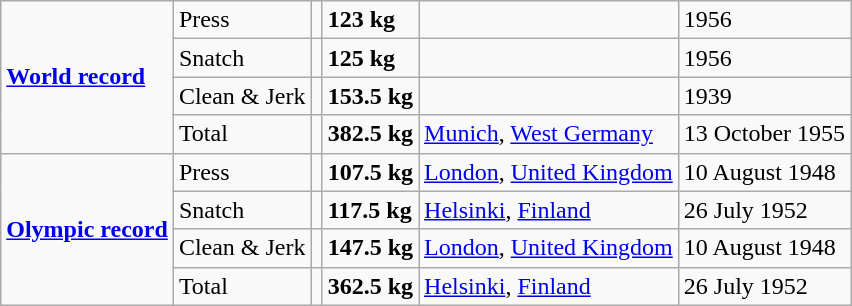<table class="wikitable">
<tr>
<td rowspan=4><strong><a href='#'>World record</a></strong></td>
<td>Press</td>
<td></td>
<td><strong>123 kg</strong></td>
<td></td>
<td>1956</td>
</tr>
<tr>
<td>Snatch</td>
<td></td>
<td><strong>125 kg</strong></td>
<td></td>
<td>1956</td>
</tr>
<tr>
<td>Clean & Jerk</td>
<td></td>
<td><strong>153.5 kg</strong></td>
<td></td>
<td>1939</td>
</tr>
<tr>
<td>Total</td>
<td></td>
<td><strong>382.5 kg</strong></td>
<td><a href='#'>Munich</a>, <a href='#'>West Germany</a></td>
<td>13 October 1955</td>
</tr>
<tr>
<td rowspan=4><strong><a href='#'>Olympic record</a></strong></td>
<td>Press</td>
<td></td>
<td><strong>107.5 kg</strong></td>
<td><a href='#'>London</a>, <a href='#'>United Kingdom</a></td>
<td>10 August 1948</td>
</tr>
<tr>
<td>Snatch</td>
<td></td>
<td><strong>117.5 kg</strong></td>
<td><a href='#'>Helsinki</a>, <a href='#'>Finland</a></td>
<td>26 July 1952</td>
</tr>
<tr>
<td>Clean & Jerk</td>
<td></td>
<td><strong>147.5 kg</strong></td>
<td><a href='#'>London</a>, <a href='#'>United Kingdom</a></td>
<td>10 August 1948</td>
</tr>
<tr>
<td>Total</td>
<td></td>
<td><strong>362.5 kg</strong></td>
<td><a href='#'>Helsinki</a>, <a href='#'>Finland</a></td>
<td>26 July 1952</td>
</tr>
</table>
